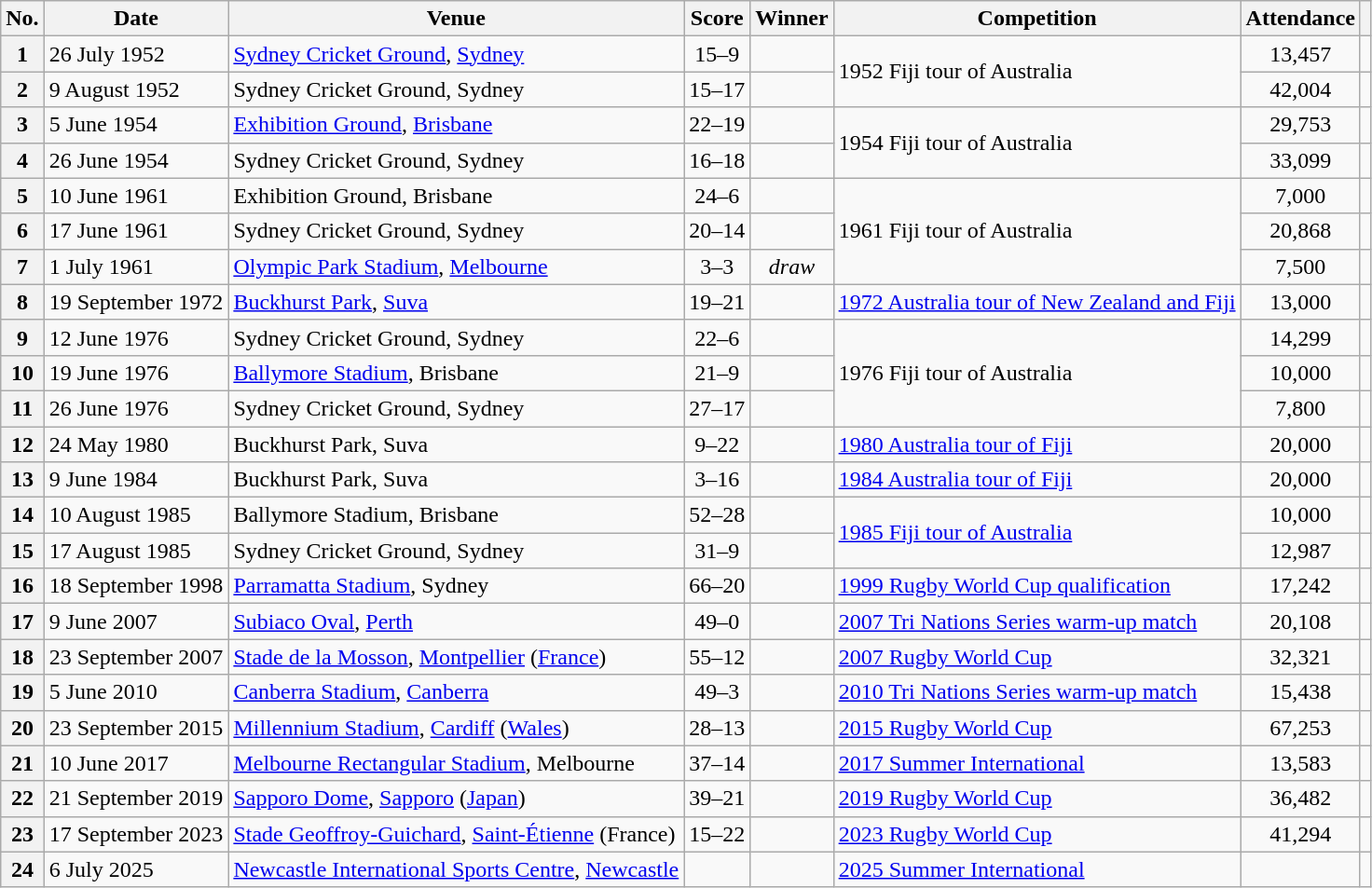<table class="wikitable">
<tr>
<th>No.</th>
<th>Date</th>
<th>Venue</th>
<th>Score</th>
<th>Winner</th>
<th>Competition</th>
<th>Attendance</th>
<th></th>
</tr>
<tr>
<th>1</th>
<td>26 July 1952</td>
<td><a href='#'>Sydney Cricket Ground</a>, <a href='#'>Sydney</a></td>
<td align=center>15–9</td>
<td></td>
<td rowspan=2>1952 Fiji tour of Australia</td>
<td align=center>13,457</td>
<td align=center></td>
</tr>
<tr>
<th>2</th>
<td>9 August 1952</td>
<td>Sydney Cricket Ground, Sydney</td>
<td align=center>15–17</td>
<td></td>
<td align=center>42,004</td>
<td align=center></td>
</tr>
<tr>
<th>3</th>
<td>5 June 1954</td>
<td><a href='#'>Exhibition Ground</a>, <a href='#'>Brisbane</a></td>
<td align=center>22–19</td>
<td></td>
<td rowspan=2>1954 Fiji tour of Australia</td>
<td align=center>29,753</td>
<td align=center></td>
</tr>
<tr>
<th>4</th>
<td>26 June 1954</td>
<td>Sydney Cricket Ground, Sydney</td>
<td align=center>16–18</td>
<td></td>
<td align=center>33,099</td>
<td align=center></td>
</tr>
<tr>
<th>5</th>
<td>10 June 1961</td>
<td>Exhibition Ground, Brisbane</td>
<td align=center>24–6</td>
<td></td>
<td rowspan=3>1961 Fiji tour of Australia</td>
<td align=center>7,000</td>
<td align=center></td>
</tr>
<tr>
<th>6</th>
<td>17 June 1961</td>
<td>Sydney Cricket Ground, Sydney</td>
<td align=center>20–14</td>
<td></td>
<td align=center>20,868</td>
<td align=center></td>
</tr>
<tr>
<th>7</th>
<td>1 July 1961</td>
<td><a href='#'>Olympic Park Stadium</a>, <a href='#'>Melbourne</a></td>
<td align=center>3–3</td>
<td align=center><em>draw</em></td>
<td align=center>7,500</td>
<td align=center></td>
</tr>
<tr>
<th>8</th>
<td>19 September 1972</td>
<td><a href='#'>Buckhurst Park</a>, <a href='#'>Suva</a></td>
<td align=center>19–21</td>
<td></td>
<td><a href='#'>1972 Australia tour of New Zealand and Fiji</a></td>
<td align=center>13,000</td>
<td align=center></td>
</tr>
<tr>
<th>9</th>
<td>12 June 1976</td>
<td>Sydney Cricket Ground, Sydney</td>
<td align=center>22–6</td>
<td></td>
<td rowspan=3>1976 Fiji tour of Australia</td>
<td align=center>14,299</td>
<td align=center></td>
</tr>
<tr>
<th>10</th>
<td>19 June 1976</td>
<td><a href='#'>Ballymore Stadium</a>, Brisbane</td>
<td align=center>21–9</td>
<td></td>
<td align=center>10,000</td>
<td align=center></td>
</tr>
<tr>
<th>11</th>
<td>26 June 1976</td>
<td>Sydney Cricket Ground, Sydney</td>
<td align=center>27–17</td>
<td></td>
<td align=center>7,800</td>
<td align=center></td>
</tr>
<tr>
<th>12</th>
<td>24 May 1980</td>
<td>Buckhurst Park, Suva</td>
<td align=center>9–22</td>
<td></td>
<td><a href='#'>1980 Australia tour of Fiji</a></td>
<td align=center>20,000</td>
<td align=center></td>
</tr>
<tr>
<th>13</th>
<td>9 June 1984</td>
<td>Buckhurst Park, Suva</td>
<td align=center>3–16</td>
<td></td>
<td><a href='#'>1984 Australia tour of Fiji</a></td>
<td align=center>20,000</td>
<td align=center></td>
</tr>
<tr>
<th>14</th>
<td>10 August 1985</td>
<td>Ballymore Stadium, Brisbane</td>
<td align=center>52–28</td>
<td></td>
<td rowspan=2><a href='#'>1985 Fiji tour of Australia</a></td>
<td align=center>10,000</td>
<td align=center></td>
</tr>
<tr>
<th>15</th>
<td>17 August 1985</td>
<td>Sydney Cricket Ground, Sydney</td>
<td align=center>31–9</td>
<td></td>
<td align=center>12,987</td>
<td align=center></td>
</tr>
<tr>
<th>16</th>
<td>18 September 1998</td>
<td><a href='#'>Parramatta Stadium</a>, Sydney</td>
<td align=center>66–20</td>
<td></td>
<td><a href='#'>1999 Rugby World Cup qualification</a></td>
<td align=center>17,242</td>
<td align=center></td>
</tr>
<tr>
<th>17</th>
<td>9 June 2007</td>
<td><a href='#'>Subiaco Oval</a>, <a href='#'>Perth</a></td>
<td align=center>49–0</td>
<td></td>
<td><a href='#'> 2007 Tri Nations Series warm-up match</a></td>
<td align=center>20,108</td>
<td align=center></td>
</tr>
<tr>
<th>18</th>
<td>23 September 2007</td>
<td><a href='#'>Stade de la Mosson</a>, <a href='#'>Montpellier</a> (<a href='#'>France</a>)</td>
<td align=center>55–12</td>
<td></td>
<td><a href='#'>2007 Rugby World Cup</a></td>
<td align=center>32,321</td>
<td align=center></td>
</tr>
<tr>
<th>19</th>
<td>5 June 2010</td>
<td><a href='#'>Canberra Stadium</a>, <a href='#'>Canberra</a></td>
<td align=center>49–3</td>
<td></td>
<td><a href='#'>2010 Tri Nations Series warm-up match</a></td>
<td align=center>15,438</td>
<td align=center></td>
</tr>
<tr>
<th>20</th>
<td>23 September 2015</td>
<td><a href='#'>Millennium Stadium</a>, <a href='#'>Cardiff</a> (<a href='#'>Wales</a>)</td>
<td align=center>28–13</td>
<td></td>
<td><a href='#'>2015 Rugby World Cup</a></td>
<td align=center>67,253</td>
<td align=center></td>
</tr>
<tr>
<th>21</th>
<td>10 June 2017</td>
<td><a href='#'>Melbourne Rectangular Stadium</a>, Melbourne</td>
<td align=center>37–14</td>
<td></td>
<td><a href='#'>2017 Summer International</a></td>
<td align=center>13,583</td>
<td align=center></td>
</tr>
<tr>
<th>22</th>
<td>21 September 2019</td>
<td><a href='#'>Sapporo Dome</a>, <a href='#'>Sapporo</a> (<a href='#'>Japan</a>)</td>
<td align=center>39–21</td>
<td></td>
<td><a href='#'>2019 Rugby World Cup</a></td>
<td align=center>36,482</td>
<td align=center></td>
</tr>
<tr>
<th>23</th>
<td>17 September 2023</td>
<td><a href='#'>Stade Geoffroy-Guichard</a>, <a href='#'>Saint-Étienne</a> (France)</td>
<td align=center>15–22</td>
<td></td>
<td><a href='#'>2023 Rugby World Cup</a></td>
<td align=center>41,294</td>
<td align=center></td>
</tr>
<tr>
<th>24</th>
<td>6 July 2025</td>
<td><a href='#'>Newcastle International Sports Centre</a>, <a href='#'>Newcastle</a></td>
<td align=center></td>
<td></td>
<td><a href='#'>2025 Summer International</a></td>
<td align=center></td>
<td align=center></td>
</tr>
</table>
